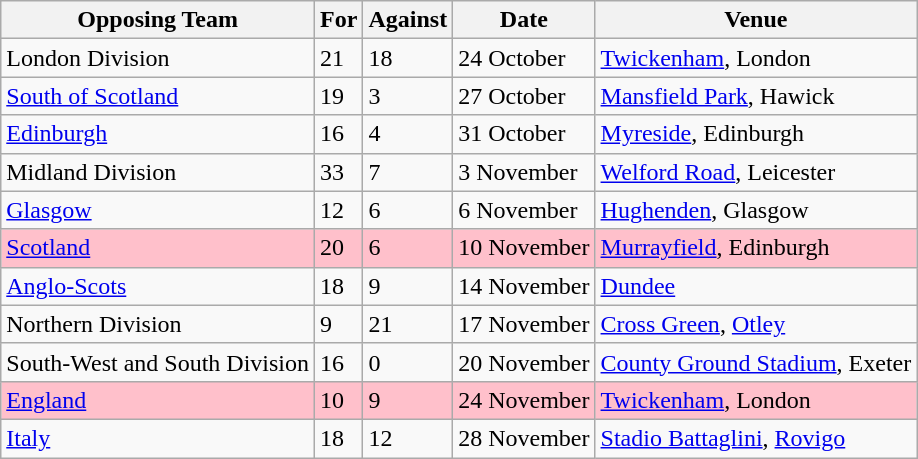<table class="wikitable">
<tr>
<th>Opposing Team</th>
<th>For</th>
<th>Against</th>
<th>Date</th>
<th>Venue</th>
</tr>
<tr>
<td>London Division</td>
<td>21</td>
<td>18</td>
<td>24 October</td>
<td><a href='#'>Twickenham</a>, London</td>
</tr>
<tr>
<td><a href='#'>South of Scotland</a></td>
<td>19</td>
<td>3</td>
<td>27 October</td>
<td><a href='#'>Mansfield Park</a>, Hawick</td>
</tr>
<tr>
<td><a href='#'>Edinburgh</a></td>
<td>16</td>
<td>4</td>
<td>31 October</td>
<td><a href='#'>Myreside</a>, Edinburgh</td>
</tr>
<tr>
<td>Midland Division</td>
<td>33</td>
<td>7</td>
<td>3 November</td>
<td><a href='#'>Welford Road</a>, Leicester</td>
</tr>
<tr>
<td><a href='#'>Glasgow</a></td>
<td>12</td>
<td>6</td>
<td>6 November</td>
<td><a href='#'>Hughenden</a>, Glasgow</td>
</tr>
<tr style="background:pink">
<td><a href='#'>Scotland</a></td>
<td>20</td>
<td>6</td>
<td>10 November</td>
<td><a href='#'>Murrayfield</a>, Edinburgh</td>
</tr>
<tr>
<td><a href='#'>Anglo-Scots</a></td>
<td>18</td>
<td>9</td>
<td>14 November</td>
<td><a href='#'>Dundee</a></td>
</tr>
<tr>
<td>Northern Division</td>
<td>9</td>
<td>21</td>
<td>17 November</td>
<td><a href='#'>Cross Green</a>, <a href='#'>Otley</a></td>
</tr>
<tr>
<td>South-West and South Division</td>
<td>16</td>
<td>0</td>
<td>20 November</td>
<td><a href='#'>County Ground Stadium</a>, Exeter</td>
</tr>
<tr style="background:pink">
<td><a href='#'>England</a></td>
<td>10</td>
<td>9</td>
<td>24 November</td>
<td><a href='#'>Twickenham</a>, London</td>
</tr>
<tr>
<td><a href='#'>Italy</a></td>
<td>18</td>
<td>12</td>
<td>28 November</td>
<td><a href='#'>Stadio Battaglini</a>, <a href='#'>Rovigo</a></td>
</tr>
</table>
